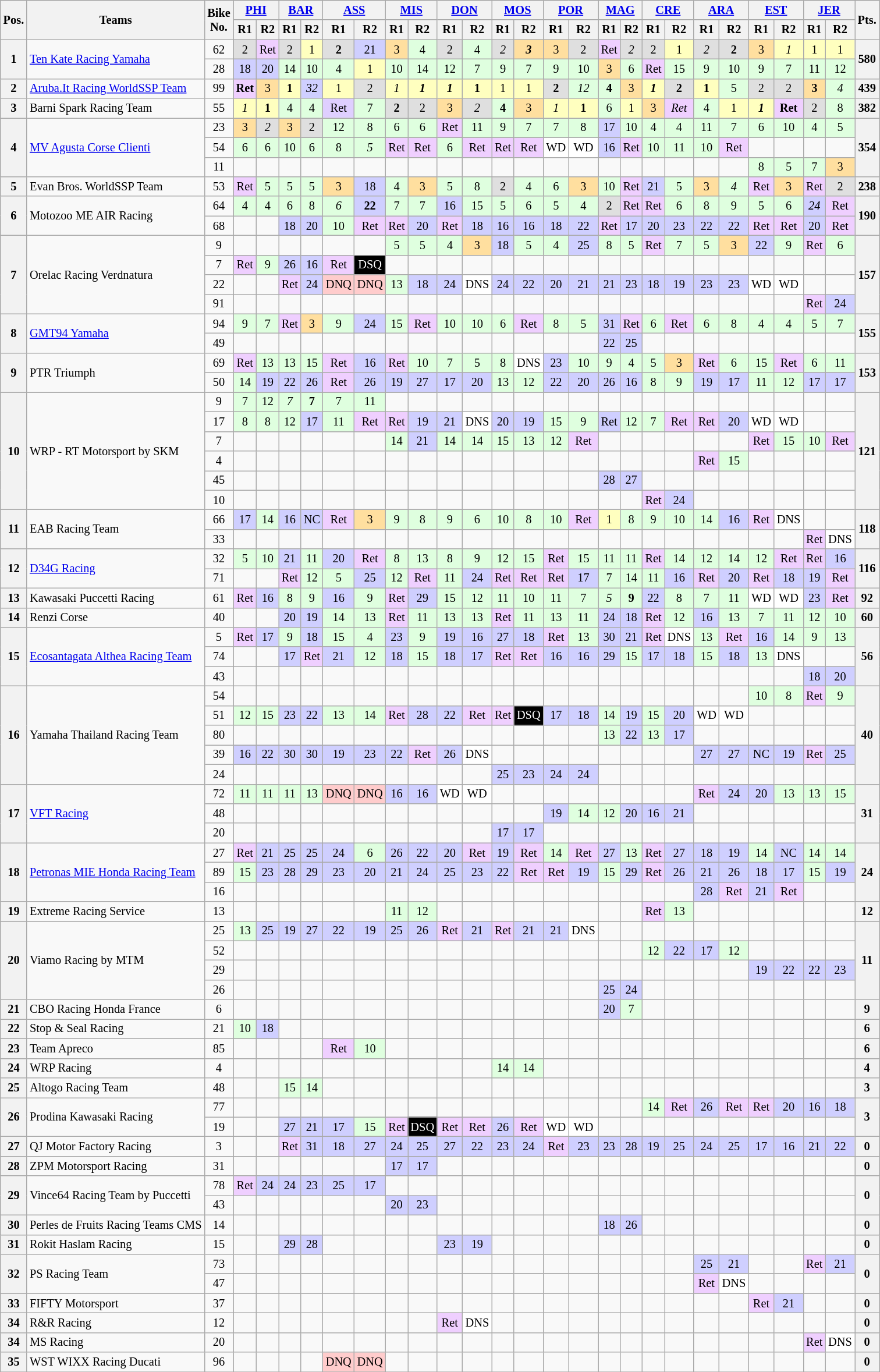<table class="wikitable" style="font-size:85%; text-align:center;">
<tr>
<th rowspan="2">Pos.</th>
<th rowspan="2">Teams</th>
<th rowspan="2">Bike<br>No.</th>
<th colspan="2"><a href='#'>PHI</a><br></th>
<th colspan="2"><a href='#'>BAR</a><br></th>
<th colspan="2"><a href='#'>ASS</a><br></th>
<th colspan="2"><a href='#'>MIS</a><br></th>
<th colspan="2"><a href='#'>DON</a><br></th>
<th colspan="2"><a href='#'>MOS</a><br></th>
<th colspan="2"><a href='#'>POR</a><br></th>
<th colspan="2"><a href='#'>MAG</a><br></th>
<th colspan="2"><a href='#'>CRE</a><br></th>
<th colspan="2"><a href='#'>ARA</a><br></th>
<th colspan="2"><a href='#'>EST</a><br></th>
<th colspan="2"><a href='#'>JER</a><br></th>
<th rowspan="2">Pts.</th>
</tr>
<tr>
<th>R1</th>
<th>R2</th>
<th>R1</th>
<th>R2</th>
<th>R1</th>
<th>R2</th>
<th>R1</th>
<th>R2</th>
<th>R1</th>
<th>R2</th>
<th>R1</th>
<th>R2</th>
<th>R1</th>
<th>R2</th>
<th>R1</th>
<th>R2</th>
<th>R1</th>
<th>R2</th>
<th>R1</th>
<th>R2</th>
<th>R1</th>
<th>R2</th>
<th>R1</th>
<th>R2</th>
</tr>
<tr>
<th rowspan="2">1</th>
<td rowspan="2" align="left"> <a href='#'>Ten Kate Racing Yamaha</a></td>
<td>62</td>
<td style="background:#dfdfdf;">2</td>
<td style="background:#efcfff;">Ret</td>
<td style="background:#dfdfdf;">2</td>
<td style="background:#ffffbf;">1</td>
<td style="background:#dfdfdf;"><strong>2</strong></td>
<td style="background:#cfcfff;">21</td>
<td style="background:#ffdf9f;">3</td>
<td style="background:#dfffdf;">4</td>
<td style="background:#dfdfdf;">2</td>
<td style="background:#dfffdf;">4</td>
<td style="background:#dfdfdf;"><em>2</em></td>
<td style="background:#ffdf9f;"><strong><em>3</em></strong></td>
<td style="background:#ffdf9f;">3</td>
<td style="background:#dfdfdf;">2</td>
<td style="background:#efcfff;">Ret</td>
<td style="background:#dfdfdf;"><em>2</em></td>
<td style="background:#dfdfdf;">2</td>
<td style="background:#ffffbf;">1</td>
<td style="background:#dfdfdf;"><em>2</em></td>
<td style="background:#dfdfdf;"><strong>2</strong></td>
<td style="background:#ffdf9f;">3</td>
<td style="background:#ffffbf;"><em>1</em></td>
<td style="background:#ffffbf;">1</td>
<td style="background:#ffffbf;">1</td>
<th rowspan="2">580</th>
</tr>
<tr>
<td>28</td>
<td style="background:#cfcfff;">18</td>
<td style="background:#cfcfff;">20</td>
<td style="background:#dfffdf;">14</td>
<td style="background:#dfffdf;">10</td>
<td style="background:#dfffdf;">4</td>
<td style="background:#ffffbf;">1</td>
<td style="background:#dfffdf;">10</td>
<td style="background:#dfffdf;">14</td>
<td style="background:#dfffdf;">12</td>
<td style="background:#dfffdf;">7</td>
<td style="background:#dfffdf;">9</td>
<td style="background:#dfffdf;">7</td>
<td style="background:#dfffdf;">9</td>
<td style="background:#dfffdf;">10</td>
<td style="background:#ffdf9f;">3</td>
<td style="background:#dfffdf;">6</td>
<td style="background:#efcfff;">Ret</td>
<td style="background:#dfffdf;">15</td>
<td style="background:#dfffdf;">9</td>
<td style="background:#dfffdf;">10</td>
<td style="background:#dfffdf;">9</td>
<td style="background:#dfffdf;">7</td>
<td style="background:#dfffdf;">11</td>
<td style="background:#dfffdf;">12</td>
</tr>
<tr>
<th>2</th>
<td align="left"> <a href='#'>Aruba.It Racing WorldSSP Team</a></td>
<td>99</td>
<td style="background:#efcfff;"><strong>Ret</strong></td>
<td style="background:#ffdf9f;">3</td>
<td style="background:#ffffbf;"><strong>1</strong></td>
<td style="background:#cfcfff;"><em>32</em></td>
<td style="background:#ffffbf;">1</td>
<td style="background:#dfdfdf;">2</td>
<td style="background:#ffffbf;"><em>1</em></td>
<td style="background:#ffffbf;"><strong><em>1</em></strong></td>
<td style="background:#ffffbf;"><strong><em>1</em></strong></td>
<td style="background:#ffffbf;"><strong>1</strong></td>
<td style="background:#ffffbf;">1</td>
<td style="background:#ffffbf;">1</td>
<td style="background:#dfdfdf;"><strong>2</strong></td>
<td style="background:#dfffdf;"><em>12</em></td>
<td style="background:#dfffdf;"><strong>4</strong></td>
<td style="background:#ffdf9f;">3</td>
<td style="background:#ffffbf;"><strong><em>1</em></strong></td>
<td style="background:#dfdfdf;"><strong>2</strong></td>
<td style="background:#ffffbf;"><strong>1</strong></td>
<td style="background:#dfffdf;">5</td>
<td style="background:#dfdfdf;">2</td>
<td style="background:#dfdfdf;">2</td>
<td style="background:#ffdf9f;"><strong>3</strong></td>
<td style="background:#dfffdf;"><em>4</em></td>
<th>439</th>
</tr>
<tr>
<th>3</th>
<td align="left"> Barni Spark Racing Team</td>
<td>55</td>
<td style="background:#ffffbf;"><em>1</em></td>
<td style="background:#ffffbf;"><strong>1</strong></td>
<td style="background:#dfffdf;">4</td>
<td style="background:#dfffdf;">4</td>
<td style="background:#dfcfff;">Ret</td>
<td style="background:#dfffdf;">7</td>
<td style="background:#dfdfdf;"><strong>2</strong></td>
<td style="background:#dfdfdf;">2</td>
<td style="background:#ffdf9f;">3</td>
<td style="background:#dfdfdf;"><em>2</em></td>
<td style="background:#dfffdf;"><strong>4</strong></td>
<td style="background:#ffdf9f;">3</td>
<td style="background:#ffffbf;"><em>1</em></td>
<td style="background:#ffffbf;"><strong>1</strong></td>
<td style="background:#dfffdf;">6</td>
<td style="background:#ffffbf;">1</td>
<td style="background:#ffdf9f;">3</td>
<td style="background:#efcfff;"><em>Ret</em></td>
<td style="background:#dfffdf;">4</td>
<td style="background:#ffffbf;">1</td>
<td style="background:#ffffbf;"><strong><em>1</em></strong></td>
<td style="background:#efcfff;"><strong>Ret</strong></td>
<td style="background:#dfdfdf;">2</td>
<td style="background:#dfffdf;">8</td>
<th>382</th>
</tr>
<tr>
<th rowspan="3">4</th>
<td rowspan="3" align="left"> <a href='#'>MV Agusta Corse Clienti</a></td>
<td>23</td>
<td style="background:#ffdf9f;">3</td>
<td style="background:#dfdfdf;"><em>2</em></td>
<td style="background:#ffdf9f;">3</td>
<td style="background:#dfdfdf;">2</td>
<td style="background:#dfffdf;">12</td>
<td style="background:#dfffdf;">8</td>
<td style="background:#dfffdf;">6</td>
<td style="background:#dfffdf;">6</td>
<td style="background:#efcfff;">Ret</td>
<td style="background:#dfffdf;">11</td>
<td style="background:#dfffdf;">9</td>
<td style="background:#dfffdf;">7</td>
<td style="background:#dfffdf;">7</td>
<td style="background:#dfffdf;">8</td>
<td style="background:#cfcfff;">17</td>
<td style="background:#dfffdf;">10</td>
<td style="background:#dfffdf;">4</td>
<td style="background:#dfffdf;">4</td>
<td style="background:#dfffdf;">11</td>
<td style="background:#dfffdf;">7</td>
<td style="background:#dfffdf;">6</td>
<td style="background:#dfffdf;">10</td>
<td style="background:#dfffdf;">4</td>
<td style="background:#dfffdf;">5</td>
<th rowspan="3">354</th>
</tr>
<tr>
<td>54</td>
<td style="background:#dfffdf;">6</td>
<td style="background:#dfffdf;">6</td>
<td style="background:#dfffdf;">10</td>
<td style="background:#dfffdf;">6</td>
<td style="background:#dfffdf;">8</td>
<td style="background:#dfffdf;"><em>5</em></td>
<td style="background:#efcfff;">Ret</td>
<td style="background:#efcfff;">Ret</td>
<td style="background:#dfffdf;">6</td>
<td style="background:#efcfff;">Ret</td>
<td style="background:#efcfff;">Ret</td>
<td style="background:#efcfff;">Ret</td>
<td style="background:#ffffff;">WD</td>
<td style="background:#ffffff;">WD</td>
<td style="background:#cfcfff;">16</td>
<td style="background:#efcfff;">Ret</td>
<td style="background:#dfffdf;">10</td>
<td style="background:#dfffdf;">11</td>
<td style="background:#dfffdf;">10</td>
<td style="background:#efcfff;">Ret</td>
<td style="background:#;"></td>
<td style="background:#;"></td>
<td style="background:#;"></td>
<td style="background:#;"></td>
</tr>
<tr>
<td>11</td>
<td></td>
<td></td>
<td></td>
<td></td>
<td></td>
<td></td>
<td></td>
<td></td>
<td></td>
<td></td>
<td></td>
<td></td>
<td></td>
<td></td>
<td></td>
<td></td>
<td></td>
<td></td>
<td></td>
<td></td>
<td style="background:#dfffdf;">8</td>
<td style="background:#dfffdf;">5</td>
<td style="background:#dfffdf;">7</td>
<td style="background:#ffdf9f;">3</td>
</tr>
<tr>
<th>5</th>
<td align="left"> Evan Bros. WorldSSP Team</td>
<td>53</td>
<td style="background:#efcfff;">Ret</td>
<td style="background:#dfffdf;">5</td>
<td style="background:#dfffdf;">5</td>
<td style="background:#dfffdf;">5</td>
<td style="background:#ffdf9f;">3</td>
<td style="background:#cfcfff;">18</td>
<td style="background:#dfffdf;">4</td>
<td style="background:#ffdf9f;">3</td>
<td style="background:#dfffdf;">5</td>
<td style="background:#dfffdf;">8</td>
<td style="background:#dfdfdf;">2</td>
<td style="background:#dfffdf;">4</td>
<td style="background:#dfffdf;">6</td>
<td style="background:#ffdf9f;">3</td>
<td style="background:#dfffdf;">10</td>
<td style="background:#efcfff;">Ret</td>
<td style="background:#cfcfff;">21</td>
<td style="background:#dfffdf;">5</td>
<td style="background:#ffdf9f;">3</td>
<td style="background:#dfffdf;"><em>4</em></td>
<td style="background:#efcfff;">Ret</td>
<td style="background:#ffdf9f;">3</td>
<td style="background:#efcfff;">Ret</td>
<td style="background:#dfdfdf;">2</td>
<th>238</th>
</tr>
<tr>
<th rowspan=2>6</th>
<td rowspan=2 align="left"> Motozoo ME AIR Racing</td>
<td>64</td>
<td style="background:#dfffdf;">4</td>
<td style="background:#dfffdf;">4</td>
<td style="background:#dfffdf;">6</td>
<td style="background:#dfffdf;">8</td>
<td style="background:#dfffdf;"><em>6</em></td>
<td style="background:#cfcfff;"><strong>22</strong></td>
<td style="background:#dfffdf;">7</td>
<td style="background:#dfffdf;">7</td>
<td style="background:#cfcfff;">16</td>
<td style="background:#dfffdf;">15</td>
<td style="background:#dfffdf;">5</td>
<td style="background:#dfffdf;">6</td>
<td style="background:#dfffdf;">5</td>
<td style="background:#dfffdf;">4</td>
<td style="background:#dfdfdf;">2</td>
<td style="background:#efcfff;">Ret</td>
<td style="background:#efcfff;">Ret</td>
<td style="background:#dfffdf;">6</td>
<td style="background:#dfffdf;">8</td>
<td style="background:#dfffdf;">9</td>
<td style="background:#dfffdf;">5</td>
<td style="background:#dfffdf;">6</td>
<td style="background:#cfcfff;"><em>24</em></td>
<td style="background:#efcfff;">Ret</td>
<th rowspan=2>190</th>
</tr>
<tr>
<td>68</td>
<td></td>
<td></td>
<td style="background:#cfcfff;">18</td>
<td style="background:#cfcfff;">20</td>
<td style="background:#dfffdf;">10</td>
<td style="background:#efcfff;">Ret</td>
<td style="background:#efcfff;">Ret</td>
<td style="background:#cfcfff;">20</td>
<td style="background:#efcfff;">Ret</td>
<td style="background:#cfcfff;">18</td>
<td style="background:#cfcfff;">16</td>
<td style="background:#cfcfff;">16</td>
<td style="background:#cfcfff;">18</td>
<td style="background:#cfcfff;">22</td>
<td style="background:#efcfff;">Ret</td>
<td style="background:#cfcfff;">17</td>
<td style="background:#cfcfff;">20</td>
<td style="background:#cfcfff;">23</td>
<td style="background:#cfcfff;">22</td>
<td style="background:#cfcfff;">22</td>
<td style="background:#efcfff;">Ret</td>
<td style="background:#efcfff;">Ret</td>
<td style="background:#cfcfff;">20</td>
<td style="background:#efcfff;">Ret</td>
</tr>
<tr>
<th rowspan=4>7</th>
<td rowspan=4 align="left"> Orelac Racing Verdnatura</td>
<td>9</td>
<td></td>
<td></td>
<td></td>
<td></td>
<td></td>
<td></td>
<td style="background:#dfffdf;">5</td>
<td style="background:#dfffdf;">5</td>
<td style="background:#dfffdf;">4</td>
<td style="background:#ffdf9f;">3</td>
<td style="background:#cfcfff;">18</td>
<td style="background:#dfffdf;">5</td>
<td style="background:#dfffdf;">4</td>
<td style="background:#cfcfff;">25</td>
<td style="background:#dfffdf;">8</td>
<td style="background:#dfffdf;">5</td>
<td style="background:#efcfff;">Ret</td>
<td style="background:#dfffdf;">7</td>
<td style="background:#dfffdf;">5</td>
<td style="background:#ffdf9f;">3</td>
<td style="background:#cfcfff;">22</td>
<td style="background:#dfffdf;">9</td>
<td style="background:#efcfff;">Ret</td>
<td style="background:#dfffdf;">6</td>
<th rowspan=4>157</th>
</tr>
<tr>
<td>7</td>
<td style="background:#efcfff;">Ret</td>
<td style="background:#dfffdf;">9</td>
<td style="background:#cfcfff;">26</td>
<td style="background:#cfcfff;">16</td>
<td style="background:#efcfff;">Ret</td>
<td style="background:black; color:white;">DSQ</td>
<td></td>
<td></td>
<td></td>
<td></td>
<td></td>
<td></td>
<td></td>
<td></td>
<td></td>
<td></td>
<td></td>
<td></td>
<td></td>
<td></td>
<td></td>
<td></td>
<td></td>
<td></td>
</tr>
<tr>
<td>22</td>
<td></td>
<td></td>
<td style="background:#efcfff;">Ret</td>
<td style="background:#cfcfff;">24</td>
<td style="background:#ffcccc;">DNQ</td>
<td style="background:#ffcccc;">DNQ</td>
<td style="background:#dfffdf;">13</td>
<td style="background:#cfcfff;">18</td>
<td style="background:#cfcfff;">24</td>
<td style="background:#ffffff;">DNS</td>
<td style="background:#cfcfff;">24</td>
<td style="background:#cfcfff;">22</td>
<td style="background:#cfcfff;">20</td>
<td style="background:#cfcfff;">21</td>
<td style="background:#cfcfff;">21</td>
<td style="background:#cfcfff;">23</td>
<td style="background:#cfcfff;">18</td>
<td style="background:#cfcfff;">19</td>
<td style="background:#cfcfff;">23</td>
<td style="background:#cfcfff;">23</td>
<td style="background:#ffffff;">WD</td>
<td style="background:#ffffff;">WD</td>
<td></td>
<td></td>
</tr>
<tr>
<td>91</td>
<td></td>
<td></td>
<td></td>
<td></td>
<td></td>
<td></td>
<td></td>
<td></td>
<td></td>
<td></td>
<td></td>
<td></td>
<td></td>
<td></td>
<td></td>
<td></td>
<td></td>
<td></td>
<td></td>
<td></td>
<td></td>
<td></td>
<td style="background:#efcfff;">Ret</td>
<td style="background:#cfcfff;">24</td>
</tr>
<tr>
<th rowspan="2">8</th>
<td rowspan="2" align="left"> <a href='#'>GMT94 Yamaha</a></td>
<td>94</td>
<td style="background:#dfffdf;">9</td>
<td style="background:#dfffdf;">7</td>
<td style="background:#efcfff;">Ret</td>
<td style="background:#ffdf9f;">3</td>
<td style="background:#dfffdf;">9</td>
<td style="background:#cfcfff;">24</td>
<td style="background:#dfffdf;">15</td>
<td style="background:#efcfff;">Ret</td>
<td style="background:#dfffdf;">10</td>
<td style="background:#dfffdf;">10</td>
<td style="background:#dfffdf;">6</td>
<td style="background:#efcfff;">Ret</td>
<td style="background:#dfffdf;">8</td>
<td style="background:#dfffdf;">5</td>
<td style="background:#cfcfff;">31</td>
<td style="background:#efcfff;">Ret</td>
<td style="background:#dfffdf;">6</td>
<td style="background:#efcfff;">Ret</td>
<td style="background:#dfffdf;">6</td>
<td style="background:#dfffdf;">8</td>
<td style="background:#dfffdf;">4</td>
<td style="background:#dfffdf;">4</td>
<td style="background:#dfffdf;">5</td>
<td style="background:#dfffdf;">7</td>
<th rowspan="2">155</th>
</tr>
<tr>
<td>49</td>
<td></td>
<td></td>
<td></td>
<td></td>
<td></td>
<td></td>
<td></td>
<td></td>
<td></td>
<td></td>
<td></td>
<td></td>
<td></td>
<td></td>
<td style="background:#cfcfff;">22</td>
<td style="background:#cfcfff;">25</td>
<td></td>
<td></td>
<td></td>
<td></td>
<td></td>
<td></td>
<td></td>
<td></td>
</tr>
<tr>
<th rowspan="2">9</th>
<td rowspan="2"  align="left"> PTR Triumph</td>
<td>69</td>
<td style="background:#efcfff;">Ret</td>
<td style="background:#dfffdf;">13</td>
<td style="background:#dfffdf;">13</td>
<td style="background:#dfffdf;">15</td>
<td style="background:#efcfff;">Ret</td>
<td style="background:#cfcfff;">16</td>
<td style="background:#efcfff;">Ret</td>
<td style="background:#dfffdf;">10</td>
<td style="background:#dfffdf;">7</td>
<td style="background:#dfffdf;">5</td>
<td style="background:#dfffdf;">8</td>
<td style="background:#ffffff;">DNS</td>
<td style="background:#cfcfff;">23</td>
<td style="background:#dfffdf;">10</td>
<td style="background:#dfffdf;">9</td>
<td style="background:#dfffdf;">4</td>
<td style="background:#dfffdf;">5</td>
<td style="background:#ffdf9f;">3</td>
<td style="background:#efcfff;">Ret</td>
<td style="background:#dfffdf;">6</td>
<td style="background:#dfffdf;">15</td>
<td style="background:#efcfff;">Ret</td>
<td style="background:#dfffdf;">6</td>
<td style="background:#dfffdf;">11</td>
<th rowspan="2">153</th>
</tr>
<tr>
<td>50</td>
<td style="background:#dfffdf;">14</td>
<td style="background:#cfcfff;">19</td>
<td style="background:#cfcfff;">22</td>
<td style="background:#cfcfff;">26</td>
<td style="background:#efcfff;">Ret</td>
<td style="background:#cfcfff;">26</td>
<td style="background:#cfcfff;">19</td>
<td style="background:#cfcfff;">27</td>
<td style="background:#cfcfff;">17</td>
<td style="background:#cfcfff;">20</td>
<td style="background:#dfffdf;">13</td>
<td style="background:#dfffdf;">12</td>
<td style="background:#cfcfff;">22</td>
<td style="background:#cfcfff;">20</td>
<td style="background:#cfcfff;">26</td>
<td style="background:#cfcfff;">16</td>
<td style="background:#dfffdf;">8</td>
<td style="background:#dfffdf;">9</td>
<td style="background:#cfcfff;">19</td>
<td style="background:#cfcfff;">17</td>
<td style="background:#dfffdf;">11</td>
<td style="background:#dfffdf;">12</td>
<td style="background:#cfcfff;">17</td>
<td style="background:#cfcfff;">17</td>
</tr>
<tr>
<th rowspan="6">10</th>
<td rowspan="6" align="left"> WRP - RT Motorsport by SKM</td>
<td>9</td>
<td style="background:#dfffdf;">7</td>
<td style="background:#dfffdf;">12</td>
<td style="background:#dfffdf;"><em>7</em></td>
<td style="background:#dfffdf;"><strong>7</strong></td>
<td style="background:#dfffdf;">7</td>
<td style="background:#dfffdf;">11</td>
<td style="background:#;"></td>
<td style="background:#;"></td>
<td style="background:#;"></td>
<td style="background:#;"></td>
<td style="background:#;"></td>
<td style="background:#;"></td>
<td style="background:#;"></td>
<td style="background:#;"></td>
<td style="background:#;"></td>
<td style="background:#;"></td>
<td style="background:#;"></td>
<td style="background:#;"></td>
<td style="background:#;"></td>
<td style="background:#;"></td>
<td style="background:#;"></td>
<td style="background:#;"></td>
<td style="background:#;"></td>
<td style="background:#;"></td>
<th rowspan="6">121</th>
</tr>
<tr>
<td>17</td>
<td style="background:#dfffdf;">8</td>
<td style="background:#dfffdf;">8</td>
<td style="background:#dfffdf;">12</td>
<td style="background:#cfcfff;">17</td>
<td style="background:#dfffdf;">11</td>
<td style="background:#efcfff;">Ret</td>
<td style="background:#efcfff;">Ret</td>
<td style="background:#cfcfff;">19</td>
<td style="background:#cfcfff;">21</td>
<td style="background:#ffffff;">DNS</td>
<td style="background:#cfcfff;">20</td>
<td style="background:#cfcfff;">19</td>
<td style="background:#dfffdf;">15</td>
<td style="background:#dfffdf;">9</td>
<td style="background:#cfcfff;">Ret</td>
<td style="background:#dfffdf;">12</td>
<td style="background:#dfffdf;">7</td>
<td style="background:#efcfff;">Ret</td>
<td style="background:#efcfff;">Ret</td>
<td style="background:#cfcfff;">20</td>
<td style="background:#ffffff;">WD</td>
<td style="background:#ffffff;">WD</td>
<td></td>
<td></td>
</tr>
<tr>
<td>7</td>
<td></td>
<td></td>
<td></td>
<td></td>
<td></td>
<td></td>
<td style="background:#dfffdf;">14</td>
<td style="background:#cfcfff;">21</td>
<td style="background:#dfffdf;">14</td>
<td style="background:#dfffdf;">14</td>
<td style="background:#dfffdf;">15</td>
<td style="background:#dfffdf;">13</td>
<td style="background:#dfffdf;">12</td>
<td style="background:#efcfff;">Ret</td>
<td></td>
<td></td>
<td></td>
<td></td>
<td></td>
<td></td>
<td style="background:#efcfff;">Ret</td>
<td style="background:#dfffdf;">15</td>
<td style="background:#dfffdf;">10</td>
<td style="background:#efcfff;">Ret</td>
</tr>
<tr>
<td>4</td>
<td></td>
<td></td>
<td></td>
<td></td>
<td></td>
<td></td>
<td></td>
<td></td>
<td></td>
<td></td>
<td></td>
<td></td>
<td></td>
<td></td>
<td></td>
<td></td>
<td></td>
<td></td>
<td style="background:#efcfff;">Ret</td>
<td style="background:#dfffdf;">15</td>
<td></td>
<td></td>
<td></td>
<td></td>
</tr>
<tr>
<td>45</td>
<td></td>
<td></td>
<td></td>
<td></td>
<td></td>
<td></td>
<td></td>
<td></td>
<td></td>
<td></td>
<td></td>
<td></td>
<td></td>
<td></td>
<td style="background:#cfcfff;">28</td>
<td style="background:#cfcfff;">27</td>
<td></td>
<td></td>
<td></td>
<td></td>
<td></td>
<td></td>
<td></td>
<td></td>
</tr>
<tr>
<td>10</td>
<td></td>
<td></td>
<td></td>
<td></td>
<td></td>
<td></td>
<td></td>
<td></td>
<td></td>
<td></td>
<td></td>
<td></td>
<td></td>
<td></td>
<td></td>
<td></td>
<td style="background:#efcfff;">Ret</td>
<td style="background:#cfcfff;">24</td>
<td></td>
<td></td>
<td></td>
<td></td>
<td></td>
<td></td>
</tr>
<tr>
<th rowspan="2">11</th>
<td rowspan="2" align="left"> EAB Racing Team</td>
<td>66</td>
<td style="background:#cfcfff;">17</td>
<td style="background:#dfffdf;">14</td>
<td style="background:#cfcfff;">16</td>
<td style="background:#cfcfff;">NC</td>
<td style="background:#efcfff;">Ret</td>
<td style="background:#ffdf9f;">3</td>
<td style="background:#dfffdf;">9</td>
<td style="background:#dfffdf;">8</td>
<td style="background:#dfffdf;">9</td>
<td style="background:#dfffdf;">6</td>
<td style="background:#dfffdf;">10</td>
<td style="background:#dfffdf;">8</td>
<td style="background:#dfffdf;">10</td>
<td style="background:#efcfff;">Ret</td>
<td style="background:#ffffbf;">1</td>
<td style="background:#dfffdf;">8</td>
<td style="background:#dfffdf;">9</td>
<td style="background:#dfffdf;">10</td>
<td style="background:#dfffdf;">14</td>
<td style="background:#cfcfff;">16</td>
<td style="background:#efcfff;">Ret</td>
<td style="background:#ffffff;">DNS</td>
<td></td>
<td></td>
<th rowspan="2">118</th>
</tr>
<tr>
<td>33</td>
<td></td>
<td></td>
<td></td>
<td></td>
<td></td>
<td></td>
<td></td>
<td></td>
<td></td>
<td></td>
<td></td>
<td></td>
<td></td>
<td></td>
<td></td>
<td></td>
<td></td>
<td></td>
<td></td>
<td></td>
<td></td>
<td></td>
<td style="background:#efcfff;">Ret</td>
<td style="background:#ffffff;">DNS</td>
</tr>
<tr>
<th rowspan="2">12</th>
<td rowspan="2" align="left"> <a href='#'>D34G Racing</a></td>
<td>32</td>
<td style="background:#dfffdf;">5</td>
<td style="background:#dfffdf;">10</td>
<td style="background:#cfcfff;">21</td>
<td style="background:#dfffdf;">11</td>
<td style="background:#cfcfff;">20</td>
<td style="background:#efcfff;">Ret</td>
<td style="background:#dfffdf;">8</td>
<td style="background:#dfffdf;">13</td>
<td style="background:#dfffdf;">8</td>
<td style="background:#dfffdf;">9</td>
<td style="background:#dfffdf;">12</td>
<td style="background:#dfffdf;">15</td>
<td style="background:#efcfff;">Ret</td>
<td style="background:#dfffdf;">15</td>
<td style="background:#dfffdf;">11</td>
<td style="background:#dfffdf;">11</td>
<td style="background:#efcfff;">Ret</td>
<td style="background:#dfffdf;">14</td>
<td style="background:#dfffdf;">12</td>
<td style="background:#dfffdf;">14</td>
<td style="background:#dfffdf;">12</td>
<td style="background:#efcfff;">Ret</td>
<td style="background:#efcfff;">Ret</td>
<td style="background:#cfcfff;">16</td>
<th rowspan=2>116</th>
</tr>
<tr>
<td>71</td>
<td style="background:#;"></td>
<td style="background:#;"></td>
<td style="background:#efcfff;">Ret</td>
<td style="background:#dfffdf;">12</td>
<td style="background:#dfffdf;">5</td>
<td style="background:#cfcfff;">25</td>
<td style="background:#dfffdf;">12</td>
<td style="background:#efcfff;">Ret</td>
<td style="background:#dfffdf;">11</td>
<td style="background:#cfcfff;">24</td>
<td style="background:#efcfff;">Ret</td>
<td style="background:#efcfff;">Ret</td>
<td style="background:#efcfff;">Ret</td>
<td style="background:#cfcfff;">17</td>
<td style="background:#dfffdf;">7</td>
<td style="background:#dfffdf;">14</td>
<td style="background:#dfffdf;">11</td>
<td style="background:#cfcfff;">16</td>
<td style="background:#efcfff;">Ret</td>
<td style="background:#cfcfff;">20</td>
<td style="background:#efcfff;">Ret</td>
<td style="background:#cfcfff;">18</td>
<td style="background:#cfcfff;">19</td>
<td style="background:#efcfff;">Ret</td>
</tr>
<tr>
<th>13</th>
<td align="left"> Kawasaki Puccetti Racing</td>
<td>61</td>
<td style="background:#efcfff;">Ret</td>
<td style="background:#cfcfff;">16</td>
<td style="background:#dfffdf;">8</td>
<td style="background:#dfffdf;">9</td>
<td style="background:#cfcfff;">16</td>
<td style="background:#dfffdf;">9</td>
<td style="background:#efcfff;">Ret</td>
<td style="background:#cfcfff;">29</td>
<td style="background:#dfffdf;">15</td>
<td style="background:#dfffdf;">12</td>
<td style="background:#dfffdf;">11</td>
<td style="background:#dfffdf;">10</td>
<td style="background:#dfffdf;">11</td>
<td style="background:#dfffdf;">7</td>
<td style="background:#dfffdf;"><em>5</em></td>
<td style="background:#dfffdf;"><strong>9</strong></td>
<td style="background:#cfcfff;">22</td>
<td style="background:#dfffdf;">8</td>
<td style="background:#dfffdf;">7</td>
<td style="background:#dfffdf;">11</td>
<td style="background:#ffffff;">WD</td>
<td style="background:#ffffff;">WD</td>
<td style="background:#cfcfff;">23</td>
<td style="background:#efcfff;">Ret</td>
<th>92</th>
</tr>
<tr>
<th>14</th>
<td align="left"> Renzi Corse</td>
<td>40</td>
<td></td>
<td></td>
<td style="background:#cfcfff;">20</td>
<td style="background:#cfcfff;">19</td>
<td style="background:#dfffdf;">14</td>
<td style="background:#dfffdf;">13</td>
<td style="background:#efcfff;">Ret</td>
<td style="background:#dfffdf;">11</td>
<td style="background:#dfffdf;">13</td>
<td style="background:#dfffdf;">13</td>
<td style="background:#efcfff;">Ret</td>
<td style="background:#dfffdf;">11</td>
<td style="background:#dfffdf;">13</td>
<td style="background:#dfffdf;">11</td>
<td style="background:#cfcfff;">24</td>
<td style="background:#cfcfff;">18</td>
<td style="background:#efcfff;">Ret</td>
<td style="background:#dfffdf;">12</td>
<td style="background:#cfcfff;">16</td>
<td style="background:#dfffdf;">13</td>
<td style="background:#dfffdf;">7</td>
<td style="background:#dfffdf;">11</td>
<td style="background:#dfffdf;">12</td>
<td style="background:#dfffdf;">10</td>
<th>60</th>
</tr>
<tr>
<th rowspan=3>15</th>
<td rowspan=3 align="left"> <a href='#'>Ecosantagata Althea Racing Team</a></td>
<td>5</td>
<td style="background:#efcfff;">Ret</td>
<td style="background:#cfcfff;">17</td>
<td style="background:#dfffdf;">9</td>
<td style="background:#cfcfff;">18</td>
<td style="background:#dfffdf;">15</td>
<td style="background:#dfffdf;">4</td>
<td style="background:#cfcfff;">23</td>
<td style="background:#dfffdf;">9</td>
<td style="background:#cfcfff;">19</td>
<td style="background:#cfcfff;">16</td>
<td style="background:#cfcfff;">27</td>
<td style="background:#cfcfff;">18</td>
<td style="background:#efcfff;">Ret</td>
<td style="background:#dfffdf;">13</td>
<td style="background:#cfcfff;">30</td>
<td style="background:#cfcfff;">21</td>
<td style="background:#efcfff;">Ret</td>
<td style="background:#ffffff;">DNS</td>
<td style="background:#dfffdf;">13</td>
<td style="background:#efcfff;">Ret</td>
<td style="background:#cfcfff;">16</td>
<td style="background:#dfffdf;">14</td>
<td style="background:#dfffdf;">9</td>
<td style="background:#dfffdf;">13</td>
<th rowspan=3>56</th>
</tr>
<tr>
<td>74</td>
<td></td>
<td></td>
<td style="background:#cfcfff;">17</td>
<td style="background:#efcfff;">Ret</td>
<td style="background:#cfcfff;">21</td>
<td style="background:#dfffdf;">12</td>
<td style="background:#cfcfff;">18</td>
<td style="background:#dfffdf;">15</td>
<td style="background:#cfcfff;">18</td>
<td style="background:#cfcfff;">17</td>
<td style="background:#efcfff;">Ret</td>
<td style="background:#efcfff;">Ret</td>
<td style="background:#cfcfff;">16</td>
<td style="background:#cfcfff;">16</td>
<td style="background:#cfcfff;">29</td>
<td style="background:#dfffdf;">15</td>
<td style="background:#cfcfff;">17</td>
<td style="background:#cfcfff;">18</td>
<td style="background:#dfffdf;">15</td>
<td style="background:#cfcfff;">18</td>
<td style="background:#dfffdf;">13</td>
<td style="background:#ffffff;">DNS</td>
<td></td>
<td></td>
</tr>
<tr>
<td>43</td>
<td></td>
<td></td>
<td></td>
<td></td>
<td></td>
<td></td>
<td></td>
<td></td>
<td></td>
<td></td>
<td></td>
<td></td>
<td></td>
<td></td>
<td></td>
<td></td>
<td></td>
<td></td>
<td></td>
<td></td>
<td></td>
<td></td>
<td style="background:#cfcfff;">18</td>
<td style="background:#cfcfff;">20</td>
</tr>
<tr>
<th rowspan="5">16</th>
<td rowspan="5"  align="left"> Yamaha Thailand Racing Team</td>
<td>54</td>
<td></td>
<td></td>
<td></td>
<td></td>
<td></td>
<td></td>
<td></td>
<td></td>
<td></td>
<td></td>
<td></td>
<td></td>
<td></td>
<td></td>
<td></td>
<td></td>
<td></td>
<td></td>
<td></td>
<td></td>
<td style="background:#dfffdf;">10</td>
<td style="background:#dfffdf;">8</td>
<td style="background:#efcfff;">Ret</td>
<td style="background:#dfffdf;">9</td>
<th rowspan="5">40</th>
</tr>
<tr>
<td>51</td>
<td style="background:#dfffdf;">12</td>
<td style="background:#dfffdf;">15</td>
<td style="background:#cfcfff;">23</td>
<td style="background:#cfcfff;">22</td>
<td style="background:#dfffdf;">13</td>
<td style="background:#dfffdf;">14</td>
<td style="background:#efcfff;">Ret</td>
<td style="background:#cfcfff;">28</td>
<td style="background:#cfcfff;">22</td>
<td style="background:#efcfff;">Ret</td>
<td style="background:#efcfff;">Ret</td>
<td style="background:black; color:white;">DSQ</td>
<td style="background:#cfcfff;">17</td>
<td style="background:#cfcfff;">18</td>
<td style="background:#dfffdf;">14</td>
<td style="background:#cfcfff;">19</td>
<td style="background:#dfffdf;">15</td>
<td style="background:#cfcfff;">20</td>
<td style="background:#ffffff;">WD</td>
<td style="background:#ffffff;">WD</td>
<td></td>
<td></td>
<td></td>
<td></td>
</tr>
<tr>
<td>80</td>
<td></td>
<td></td>
<td></td>
<td></td>
<td></td>
<td></td>
<td></td>
<td></td>
<td></td>
<td></td>
<td></td>
<td></td>
<td></td>
<td></td>
<td style="background:#dfffdf;">13</td>
<td style="background:#cfcfff;">22</td>
<td style="background:#dfffdf;">13</td>
<td style="background:#cfcfff;">17</td>
<td></td>
<td></td>
<td></td>
<td></td>
<td></td>
<td></td>
</tr>
<tr>
<td>39</td>
<td style="background:#cfcfff;">16</td>
<td style="background:#cfcfff;">22</td>
<td style="background:#cfcfff;">30</td>
<td style="background:#cfcfff;">30</td>
<td style="background:#cfcfff;">19</td>
<td style="background:#cfcfff;">23</td>
<td style="background:#cfcfff;">22</td>
<td style="background:#efcfff;">Ret</td>
<td style="background:#cfcfff;">26</td>
<td style="background:#ffffff;">DNS</td>
<td></td>
<td></td>
<td></td>
<td></td>
<td></td>
<td></td>
<td></td>
<td></td>
<td style="background:#cfcfff;">27</td>
<td style="background:#cfcfff;">27</td>
<td style="background:#cfcfff;">NC</td>
<td style="background:#cfcfff;">19</td>
<td style="background:#efcfff;">Ret</td>
<td style="background:#cfcfff;">25</td>
</tr>
<tr>
<td>24</td>
<td></td>
<td></td>
<td></td>
<td></td>
<td></td>
<td></td>
<td></td>
<td></td>
<td></td>
<td></td>
<td style="background:#cfcfff;">25</td>
<td style="background:#cfcfff;">23</td>
<td style="background:#cfcfff;">24</td>
<td style="background:#cfcfff;">24</td>
<td></td>
<td></td>
<td></td>
<td></td>
<td></td>
<td></td>
<td></td>
<td></td>
<td></td>
<td></td>
</tr>
<tr>
<th rowspan="3">17</th>
<td rowspan="3" align="left"> <a href='#'>VFT Racing</a></td>
<td>72</td>
<td style="background:#dfffdf;">11</td>
<td style="background:#dfffdf;">11</td>
<td style="background:#dfffdf;">11</td>
<td style="background:#dfffdf;">13</td>
<td style="background:#ffcccc;">DNQ</td>
<td style="background:#ffcccc;">DNQ</td>
<td style="background:#cfcfff;">16</td>
<td style="background:#cfcfff;">16</td>
<td style="background:#ffffff;">WD</td>
<td style="background:#ffffff;">WD</td>
<td></td>
<td></td>
<td></td>
<td></td>
<td></td>
<td></td>
<td></td>
<td></td>
<td style="background:#efcfff;">Ret</td>
<td style="background:#cfcfff;">24</td>
<td style="background:#cfcfff;">20</td>
<td style="background:#dfffdf;">13</td>
<td style="background:#dfffdf;">13</td>
<td style="background:#dfffdf;">15</td>
<th rowspan="3">31</th>
</tr>
<tr>
<td>48</td>
<td></td>
<td></td>
<td></td>
<td></td>
<td></td>
<td></td>
<td></td>
<td></td>
<td></td>
<td></td>
<td></td>
<td></td>
<td style="background:#cfcfff;">19</td>
<td style="background:#dfffdf;">14</td>
<td style="background:#dfffdf;">12</td>
<td style="background:#cfcfff;">20</td>
<td style="background:#cfcfff;">16</td>
<td style="background:#cfcfff;">21</td>
<td></td>
<td></td>
<td></td>
<td></td>
<td></td>
<td></td>
</tr>
<tr>
<td>20</td>
<td></td>
<td></td>
<td></td>
<td></td>
<td></td>
<td></td>
<td></td>
<td></td>
<td></td>
<td></td>
<td style="background:#cfcfff;">17</td>
<td style="background:#cfcfff;">17</td>
<td></td>
<td></td>
<td></td>
<td></td>
<td></td>
<td></td>
<td></td>
<td></td>
<td></td>
<td></td>
<td></td>
<td></td>
</tr>
<tr>
<th rowspan="3">18</th>
<td rowspan="3"  align="left"> <a href='#'>Petronas MIE Honda Racing Team</a></td>
<td>27</td>
<td style="background:#efcfff;">Ret</td>
<td style="background:#cfcfff;">21</td>
<td style="background:#cfcfff;">25</td>
<td style="background:#cfcfff;">25</td>
<td style="background:#cfcfff;">24</td>
<td style="background:#dfffdf;">6</td>
<td style="background:#cfcfff;">26</td>
<td style="background:#cfcfff;">22</td>
<td style="background:#cfcfff;">20</td>
<td style="background:#efcfff;">Ret</td>
<td style="background:#cfcfff;">19</td>
<td style="background:#efcfff;">Ret</td>
<td style="background:#dfffdf;">14</td>
<td style="background:#efcfff;">Ret</td>
<td style="background:#cfcfff;">27</td>
<td style="background:#dfffdf;">13</td>
<td style="background:#efcfff;">Ret</td>
<td style="background:#cfcfff;">27</td>
<td style="background:#cfcfff;">18</td>
<td style="background:#cfcfff;">19</td>
<td style="background:#dfffdf;">14</td>
<td style="background:#cfcfff;">NC</td>
<td style="background:#dfffdf;">14</td>
<td style="background:#dfffdf;">14</td>
<th rowspan="3">24</th>
</tr>
<tr>
<td>89</td>
<td style="background:#dfffdf;">15</td>
<td style="background:#cfcfff;">23</td>
<td style="background:#cfcfff;">28</td>
<td style="background:#cfcfff;">29</td>
<td style="background:#cfcfff;">23</td>
<td style="background:#cfcfff;">20</td>
<td style="background:#cfcfff;">21</td>
<td style="background:#cfcfff;">24</td>
<td style="background:#cfcfff;">25</td>
<td style="background:#cfcfff;">23</td>
<td style="background:#cfcfff;">22</td>
<td style="background:#efcfff;">Ret</td>
<td style="background:#efcfff;">Ret</td>
<td style="background:#cfcfff;">19</td>
<td style="background:#dfffdf;">15</td>
<td style="background:#cfcfff;">29</td>
<td style="background:#efcfff;">Ret</td>
<td style="background:#cfcfff;">26</td>
<td style="background:#cfcfff;">21</td>
<td style="background:#cfcfff;">26</td>
<td style="background:#cfcfff;">18</td>
<td style="background:#cfcfff;">17</td>
<td style="background:#dfffdf;">15</td>
<td style="background:#cfcfff;">19</td>
</tr>
<tr>
<td>16</td>
<td></td>
<td></td>
<td></td>
<td></td>
<td></td>
<td></td>
<td></td>
<td></td>
<td></td>
<td></td>
<td></td>
<td></td>
<td></td>
<td></td>
<td></td>
<td></td>
<td></td>
<td></td>
<td style="background:#cfcfff;">28</td>
<td style="background:#efcfff;">Ret</td>
<td style="background:#cfcfff;">21</td>
<td style="background:#efcfff;">Ret</td>
<td></td>
<td></td>
</tr>
<tr>
<th>19</th>
<td align="left"> Extreme Racing Service</td>
<td>13</td>
<td></td>
<td></td>
<td></td>
<td></td>
<td></td>
<td></td>
<td style="background:#dfffdf;">11</td>
<td style="background:#dfffdf;">12</td>
<td></td>
<td></td>
<td></td>
<td></td>
<td></td>
<td></td>
<td></td>
<td></td>
<td style="background:#efcfff;">Ret</td>
<td style="background:#dfffdf;">13</td>
<td></td>
<td></td>
<td></td>
<td></td>
<td></td>
<td></td>
<th>12</th>
</tr>
<tr>
<th rowspan="4">20</th>
<td rowspan="4" align="left"> Viamo Racing by MTM</td>
<td>25</td>
<td style="background:#dfffdf;">13</td>
<td style="background:#cfcfff;">25</td>
<td style="background:#cfcfff;">19</td>
<td style="background:#cfcfff;">27</td>
<td style="background:#cfcfff;">22</td>
<td style="background:#cfcfff;">19</td>
<td style="background:#cfcfff;">25</td>
<td style="background:#cfcfff;">26</td>
<td style="background:#efcfff;">Ret</td>
<td style="background:#cfcfff;">21</td>
<td style="background:#efcfff;">Ret</td>
<td style="background:#cfcfff;">21</td>
<td style="background:#cfcfff;">21</td>
<td style="background:#ffffff;">DNS</td>
<td></td>
<td></td>
<td></td>
<td></td>
<td></td>
<td></td>
<td></td>
<td></td>
<td></td>
<td></td>
<th rowspan="4">11</th>
</tr>
<tr>
<td>52</td>
<td></td>
<td></td>
<td></td>
<td></td>
<td></td>
<td></td>
<td></td>
<td></td>
<td></td>
<td></td>
<td></td>
<td></td>
<td></td>
<td></td>
<td></td>
<td></td>
<td style="background:#dfffdf;">12</td>
<td style="background:#cfcfff;">22</td>
<td style="background:#cfcfff;">17</td>
<td style="background:#dfffdf;">12</td>
<td></td>
<td></td>
<td></td>
<td></td>
</tr>
<tr>
<td>29</td>
<td></td>
<td></td>
<td></td>
<td></td>
<td></td>
<td></td>
<td></td>
<td></td>
<td></td>
<td></td>
<td></td>
<td></td>
<td></td>
<td></td>
<td></td>
<td></td>
<td></td>
<td></td>
<td></td>
<td></td>
<td style="background:#cfcfff;">19</td>
<td style="background:#cfcfff;">22</td>
<td style="background:#cfcfff;">22</td>
<td style="background:#cfcfff;">23</td>
</tr>
<tr>
<td>26</td>
<td></td>
<td></td>
<td></td>
<td></td>
<td></td>
<td></td>
<td></td>
<td></td>
<td></td>
<td></td>
<td></td>
<td></td>
<td></td>
<td></td>
<td style="background:#cfcfff;">25</td>
<td style="background:#cfcfff;">24</td>
<td></td>
<td></td>
<td></td>
<td></td>
<td></td>
<td></td>
<td></td>
<td></td>
</tr>
<tr>
<th>21</th>
<td align="left"> CBO Racing Honda France</td>
<td>6</td>
<td></td>
<td></td>
<td></td>
<td></td>
<td></td>
<td></td>
<td></td>
<td></td>
<td></td>
<td></td>
<td></td>
<td></td>
<td></td>
<td></td>
<td style="background:#cfcfff;">20</td>
<td style="background:#dfffdf;">7</td>
<td></td>
<td></td>
<td></td>
<td></td>
<td></td>
<td></td>
<td></td>
<td></td>
<th>9</th>
</tr>
<tr>
<th>22</th>
<td align="left"> Stop & Seal Racing</td>
<td>21</td>
<td style="background:#dfffdf;">10</td>
<td style="background:#cfcfff;">18</td>
<td></td>
<td></td>
<td></td>
<td></td>
<td></td>
<td></td>
<td></td>
<td></td>
<td></td>
<td></td>
<td></td>
<td></td>
<td></td>
<td></td>
<td></td>
<td></td>
<td></td>
<td></td>
<td></td>
<td></td>
<td></td>
<td></td>
<th>6</th>
</tr>
<tr>
<th>23</th>
<td align="left"> Team Apreco</td>
<td>85</td>
<td></td>
<td></td>
<td></td>
<td></td>
<td style="background:#efcfff;">Ret</td>
<td style="background:#dfffdf;">10</td>
<td></td>
<td></td>
<td></td>
<td></td>
<td></td>
<td></td>
<td></td>
<td></td>
<td></td>
<td></td>
<td></td>
<td></td>
<td></td>
<td></td>
<td></td>
<td></td>
<td></td>
<td></td>
<th>6</th>
</tr>
<tr>
<th>24</th>
<td align="left"> WRP Racing</td>
<td>4</td>
<td></td>
<td></td>
<td></td>
<td></td>
<td></td>
<td></td>
<td></td>
<td></td>
<td></td>
<td></td>
<td style="background:#dfffdf;">14</td>
<td style="background:#dfffdf;">14</td>
<td></td>
<td></td>
<td></td>
<td></td>
<td></td>
<td></td>
<td></td>
<td></td>
<td></td>
<td></td>
<td></td>
<td></td>
<th>4</th>
</tr>
<tr>
<th>25</th>
<td align="left"> Altogo Racing Team</td>
<td>48</td>
<td></td>
<td></td>
<td style="background:#dfffdf;">15</td>
<td style="background:#dfffdf;">14</td>
<td></td>
<td></td>
<td></td>
<td></td>
<td></td>
<td></td>
<td></td>
<td></td>
<td></td>
<td></td>
<td></td>
<td></td>
<td></td>
<td></td>
<td></td>
<td></td>
<td></td>
<td></td>
<td></td>
<td></td>
<th>3</th>
</tr>
<tr>
<th rowspan="2">26</th>
<td rowspan="2" align="left"> Prodina Kawasaki Racing</td>
<td>77</td>
<td></td>
<td></td>
<td></td>
<td></td>
<td></td>
<td></td>
<td></td>
<td></td>
<td></td>
<td></td>
<td></td>
<td></td>
<td></td>
<td></td>
<td></td>
<td></td>
<td style="background:#dfffdf;">14</td>
<td style="background:#efcfff;">Ret</td>
<td style="background:#cfcfff;">26</td>
<td style="background:#efcfff;">Ret</td>
<td style="background:#efcfff;">Ret</td>
<td style="background:#cfcfff;">20</td>
<td style="background:#cfcfff;">16</td>
<td style="background:#cfcfff;">18</td>
<th rowspan="2">3</th>
</tr>
<tr>
<td>19</td>
<td></td>
<td></td>
<td style="background:#cfcfff;">27</td>
<td style="background:#cfcfff;">21</td>
<td style="background:#cfcfff;">17</td>
<td style="background:#dfffdf;">15</td>
<td style="background:#efcfff;">Ret</td>
<td style="background:black; color:white;">DSQ</td>
<td style="background:#efcfff;">Ret</td>
<td style="background:#efcfff;">Ret</td>
<td style="background:#cfcfff;">26</td>
<td style="background:#efcfff;">Ret</td>
<td style="background:#ffffff;">WD</td>
<td style="background:#ffffff;">WD</td>
<td></td>
<td></td>
<td></td>
<td></td>
<td></td>
<td></td>
<td></td>
<td></td>
<td></td>
<td></td>
</tr>
<tr>
<th>27</th>
<td align="left"> QJ Motor Factory Racing</td>
<td>3</td>
<td></td>
<td></td>
<td style="background:#efcfff;">Ret</td>
<td style="background:#cfcfff;">31</td>
<td style="background:#cfcfff;">18</td>
<td style="background:#cfcfff;">27</td>
<td style="background:#cfcfff;">24</td>
<td style="background:#cfcfff;">25</td>
<td style="background:#cfcfff;">27</td>
<td style="background:#cfcfff;">22</td>
<td style="background:#cfcfff;">23</td>
<td style="background:#cfcfff;">24</td>
<td style="background:#efcfff;">Ret</td>
<td style="background:#cfcfff;">23</td>
<td style="background:#cfcfff;">23</td>
<td style="background:#cfcfff;">28</td>
<td style="background:#cfcfff;">19</td>
<td style="background:#cfcfff;">25</td>
<td style="background:#cfcfff;">24</td>
<td style="background:#cfcfff;">25</td>
<td style="background:#cfcfff;">17</td>
<td style="background:#cfcfff;">16</td>
<td style="background:#cfcfff;">21</td>
<td style="background:#cfcfff;">22</td>
<th>0</th>
</tr>
<tr>
<th>28</th>
<td align="left"> ZPM Motorsport Racing</td>
<td>31</td>
<td></td>
<td></td>
<td></td>
<td></td>
<td></td>
<td></td>
<td style="background:#cfcfff;">17</td>
<td style="background:#cfcfff;">17</td>
<td></td>
<td></td>
<td></td>
<td></td>
<td></td>
<td></td>
<td></td>
<td></td>
<td></td>
<td></td>
<td></td>
<td></td>
<td></td>
<td></td>
<td></td>
<td></td>
<th>0</th>
</tr>
<tr>
<th rowspan="2">29</th>
<td rowspan="2" align="left"> Vince64 Racing Team by Puccetti</td>
<td>78</td>
<td style="background:#efcfff;">Ret</td>
<td style="background:#cfcfff;">24</td>
<td style="background:#cfcfff;">24</td>
<td style="background:#cfcfff;">23</td>
<td style="background:#cfcfff;">25</td>
<td style="background:#cfcfff;">17</td>
<td></td>
<td></td>
<td></td>
<td></td>
<td></td>
<td></td>
<td></td>
<td></td>
<td></td>
<td></td>
<td></td>
<td></td>
<td></td>
<td></td>
<td></td>
<td></td>
<td></td>
<td></td>
<th rowspan="2">0</th>
</tr>
<tr>
<td>43</td>
<td></td>
<td></td>
<td></td>
<td></td>
<td></td>
<td></td>
<td style="background:#cfcfff;">20</td>
<td style="background:#cfcfff;">23</td>
<td></td>
<td></td>
<td></td>
<td></td>
<td></td>
<td></td>
<td></td>
<td></td>
<td></td>
<td></td>
<td></td>
<td></td>
<td></td>
<td></td>
<td></td>
<td></td>
</tr>
<tr>
<th>30</th>
<td align="left"> Perles de Fruits Racing Teams CMS</td>
<td>14</td>
<td></td>
<td></td>
<td></td>
<td></td>
<td></td>
<td></td>
<td></td>
<td></td>
<td></td>
<td></td>
<td></td>
<td></td>
<td></td>
<td></td>
<td style="background:#cfcfff;">18</td>
<td style="background:#cfcfff;">26</td>
<td></td>
<td></td>
<td></td>
<td></td>
<td></td>
<td></td>
<td></td>
<td></td>
<th>0</th>
</tr>
<tr>
<th>31</th>
<td align="left"> Rokit Haslam Racing</td>
<td>15</td>
<td></td>
<td></td>
<td style="background:#cfcfff;">29</td>
<td style="background:#cfcfff;">28</td>
<td></td>
<td></td>
<td></td>
<td></td>
<td style="background:#cfcfff;">23</td>
<td style="background:#cfcfff;">19</td>
<td></td>
<td></td>
<td></td>
<td></td>
<td></td>
<td></td>
<td></td>
<td></td>
<td></td>
<td></td>
<td></td>
<td></td>
<td></td>
<td></td>
<th>0</th>
</tr>
<tr>
<th rowspan="2">32</th>
<td rowspan="2" align="left"> PS Racing Team</td>
<td>73</td>
<td></td>
<td></td>
<td></td>
<td></td>
<td></td>
<td></td>
<td></td>
<td></td>
<td></td>
<td></td>
<td></td>
<td></td>
<td></td>
<td></td>
<td></td>
<td></td>
<td></td>
<td></td>
<td style="background:#cfcfff;">25</td>
<td style="background:#cfcfff;">21</td>
<td></td>
<td></td>
<td style="background:#efcfff;">Ret</td>
<td style="background:#cfcfff;">21</td>
<th rowspan="2">0</th>
</tr>
<tr>
<td>47</td>
<td></td>
<td></td>
<td></td>
<td></td>
<td></td>
<td></td>
<td></td>
<td></td>
<td></td>
<td></td>
<td></td>
<td></td>
<td></td>
<td></td>
<td></td>
<td></td>
<td></td>
<td></td>
<td style="background:#efcfff;">Ret</td>
<td style="background:#ffffff;">DNS</td>
<td></td>
<td></td>
<td></td>
<td></td>
</tr>
<tr>
<th>33</th>
<td align="left"> FIFTY Motorsport</td>
<td>37</td>
<td></td>
<td></td>
<td></td>
<td></td>
<td></td>
<td></td>
<td></td>
<td></td>
<td></td>
<td></td>
<td></td>
<td></td>
<td></td>
<td></td>
<td></td>
<td></td>
<td></td>
<td></td>
<td></td>
<td></td>
<td style="background:#efcfff;">Ret</td>
<td style="background:#cfcfff;">21</td>
<td></td>
<td></td>
<th>0</th>
</tr>
<tr>
<th>34</th>
<td align="left"> R&R Racing</td>
<td>12</td>
<td></td>
<td></td>
<td></td>
<td></td>
<td></td>
<td></td>
<td></td>
<td></td>
<td style="background:#efcfff;">Ret</td>
<td style="background:#ffffff;">DNS</td>
<td></td>
<td></td>
<td></td>
<td></td>
<td></td>
<td></td>
<td></td>
<td></td>
<td></td>
<td></td>
<td></td>
<td></td>
<td></td>
<td></td>
<th>0</th>
</tr>
<tr>
<th>34</th>
<td align="left"> MS Racing</td>
<td>20</td>
<td></td>
<td></td>
<td></td>
<td></td>
<td></td>
<td></td>
<td></td>
<td></td>
<td></td>
<td></td>
<td></td>
<td></td>
<td></td>
<td></td>
<td></td>
<td></td>
<td></td>
<td></td>
<td></td>
<td></td>
<td></td>
<td></td>
<td style="background:#efcfff;">Ret</td>
<td style="background:#ffffff;">DNS</td>
<th>0</th>
</tr>
<tr>
<th>35</th>
<td align="left"> WST WIXX Racing Ducati</td>
<td>96</td>
<td></td>
<td></td>
<td></td>
<td></td>
<td style="background:#ffcccc;">DNQ</td>
<td style="background:#ffcccc;">DNQ</td>
<td></td>
<td></td>
<td></td>
<td></td>
<td></td>
<td></td>
<td></td>
<td></td>
<td></td>
<td></td>
<td></td>
<td></td>
<td></td>
<td></td>
<td></td>
<td></td>
<td></td>
<td></td>
<th>0</th>
</tr>
<tr>
</tr>
</table>
